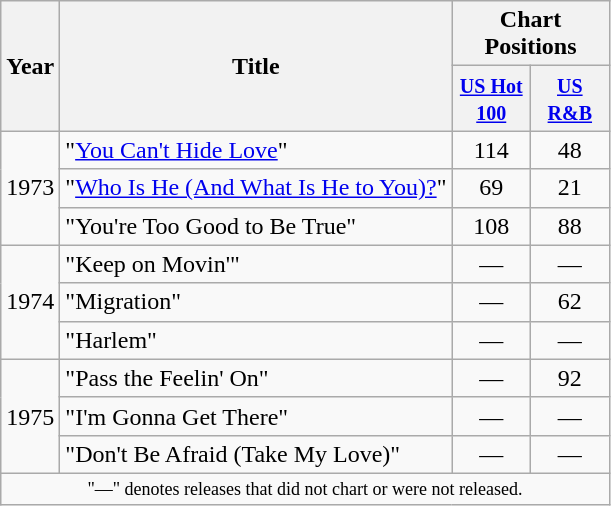<table class="wikitable">
<tr>
<th rowspan="2">Year</th>
<th rowspan="2">Title</th>
<th colspan="2">Chart Positions</th>
</tr>
<tr>
<th width="45"><small><a href='#'>US Hot 100</a></small><br></th>
<th width="45"><small><a href='#'>US R&B</a></small><br></th>
</tr>
<tr>
<td rowspan="3">1973</td>
<td>"<a href='#'>You Can't Hide Love</a>"</td>
<td align="center">114</td>
<td align="center">48</td>
</tr>
<tr>
<td>"<a href='#'>Who Is He (And What Is He to You)?</a>"</td>
<td align="center">69</td>
<td align="center">21</td>
</tr>
<tr>
<td>"You're Too Good to Be True"</td>
<td align="center">108</td>
<td align="center">88</td>
</tr>
<tr>
<td rowspan="3">1974</td>
<td>"Keep on Movin'"</td>
<td align="center">—</td>
<td align="center">—</td>
</tr>
<tr>
<td>"Migration"</td>
<td align="center">—</td>
<td align="center">62</td>
</tr>
<tr>
<td>"Harlem"</td>
<td align="center">—</td>
<td align="center">—</td>
</tr>
<tr>
<td rowspan="3">1975</td>
<td>"Pass the Feelin' On"</td>
<td align="center">—</td>
<td align="center">92</td>
</tr>
<tr>
<td>"I'm Gonna Get There"</td>
<td align="center">—</td>
<td align="center">—</td>
</tr>
<tr>
<td>"Don't Be Afraid (Take My Love)"</td>
<td align="center">—</td>
<td align="center">—</td>
</tr>
<tr>
<td colspan="6" style="text-align:center; font-size:9pt;">"—" denotes releases that did not chart or were not released.</td>
</tr>
</table>
